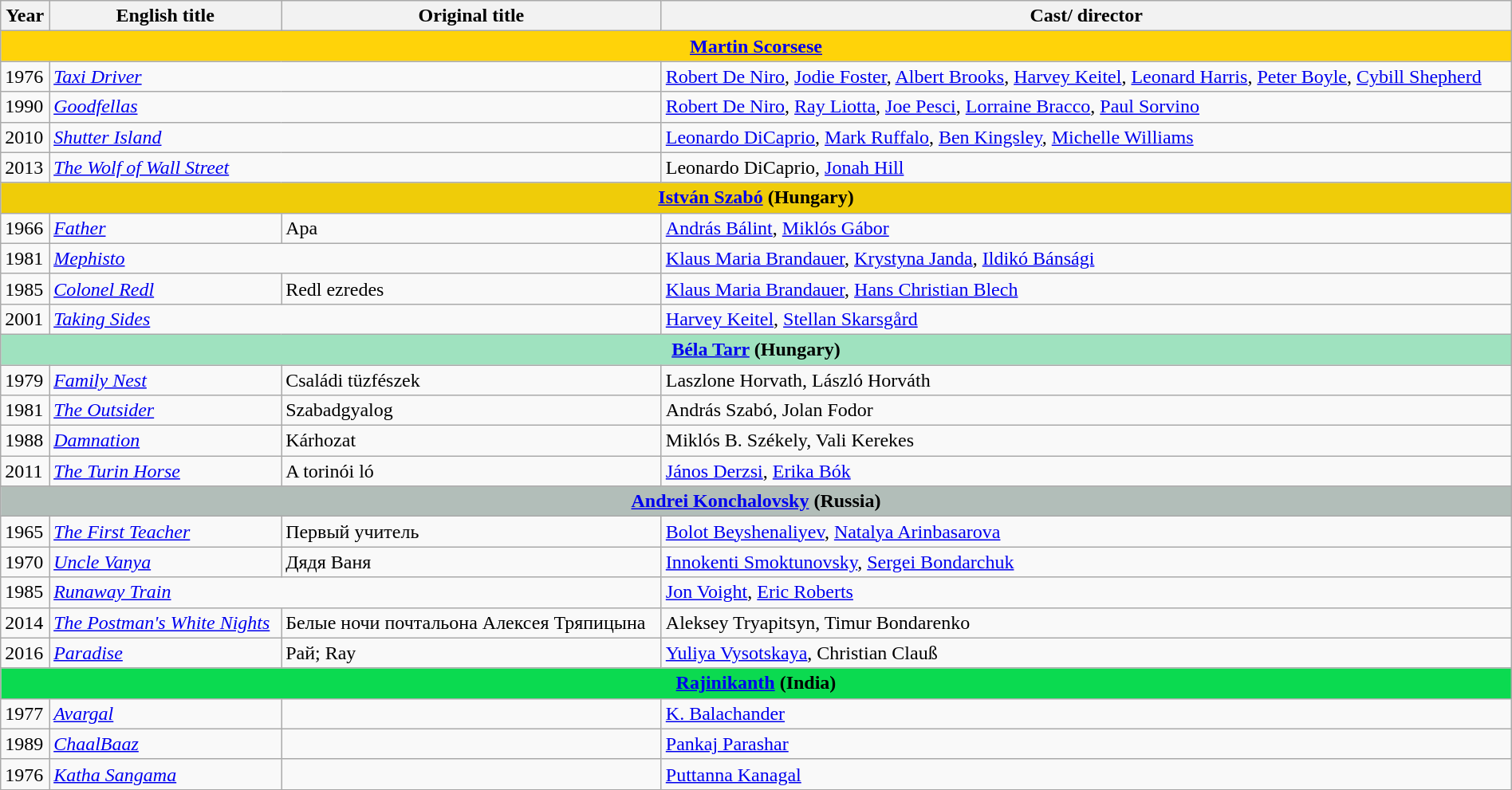<table class="sortable wikitable" style="width:100%; margin-bottom:4px" cellpadding="5">
<tr>
<th scope="col">Year</th>
<th scope="col">English title</th>
<th scope="col">Original title</th>
<th scope="col">Cast/ director</th>
</tr>
<tr>
<th colspan="5" style="background:#FFD309"><a href='#'>Martin Scorsese</a></th>
</tr>
<tr>
<td>1976</td>
<td colspan=2><em><a href='#'>Taxi Driver</a></em></td>
<td><a href='#'>Robert De Niro</a>, <a href='#'>Jodie Foster</a>, <a href='#'>Albert Brooks</a>, <a href='#'>Harvey Keitel</a>, <a href='#'>Leonard Harris</a>, <a href='#'>Peter Boyle</a>, <a href='#'>Cybill Shepherd</a></td>
</tr>
<tr>
<td>1990</td>
<td colspan=2><em><a href='#'>Goodfellas</a></em></td>
<td><a href='#'>Robert De Niro</a>, <a href='#'>Ray Liotta</a>, <a href='#'>Joe Pesci</a>, <a href='#'>Lorraine Bracco</a>, <a href='#'>Paul Sorvino</a></td>
</tr>
<tr>
<td>2010</td>
<td colspan=2><em><a href='#'>Shutter Island</a></em></td>
<td><a href='#'>Leonardo DiCaprio</a>, <a href='#'>Mark Ruffalo</a>, <a href='#'>Ben Kingsley</a>, <a href='#'>Michelle Williams</a></td>
</tr>
<tr>
<td>2013</td>
<td colspan=2><em><a href='#'>The Wolf of Wall Street</a></em></td>
<td>Leonardo DiCaprio, <a href='#'>Jonah Hill</a></td>
</tr>
<tr>
<th colspan="5" style="background:#EFCC09"><a href='#'>István Szabó</a> (Hungary)</th>
</tr>
<tr>
<td>1966</td>
<td><em><a href='#'>Father</a></em></td>
<td>Apa</td>
<td><a href='#'>András Bálint</a>, <a href='#'>Miklós Gábor</a></td>
</tr>
<tr>
<td>1981</td>
<td colspan=2><em><a href='#'>Mephisto</a></em></td>
<td><a href='#'>Klaus Maria Brandauer</a>, <a href='#'>Krystyna Janda</a>, <a href='#'>Ildikó Bánsági</a></td>
</tr>
<tr>
<td>1985</td>
<td><em><a href='#'>Colonel Redl</a></em></td>
<td>Redl ezredes</td>
<td><a href='#'>Klaus Maria Brandauer</a>, <a href='#'>Hans Christian Blech</a></td>
</tr>
<tr>
<td>2001</td>
<td colspan=2><em><a href='#'>Taking Sides</a></em></td>
<td><a href='#'>Harvey Keitel</a>, <a href='#'>Stellan Skarsgård</a></td>
</tr>
<tr>
<th colspan="5" style="background:#9FE2BF"><a href='#'>Béla Tarr</a> (Hungary)</th>
</tr>
<tr>
<td>1979</td>
<td><em><a href='#'>Family Nest</a></em></td>
<td>Családi tüzfészek</td>
<td>Laszlone Horvath, László Horváth</td>
</tr>
<tr>
<td>1981</td>
<td><em><a href='#'>The Outsider</a></em></td>
<td>Szabadgyalog</td>
<td>András Szabó, Jolan Fodor</td>
</tr>
<tr>
<td>1988</td>
<td><em><a href='#'>Damnation</a></em></td>
<td>Kárhozat</td>
<td>Miklós B. Székely, Vali Kerekes</td>
</tr>
<tr>
<td>2011</td>
<td><em><a href='#'>The Turin Horse</a></em></td>
<td>A torinói ló</td>
<td><a href='#'>János Derzsi</a>, <a href='#'>Erika Bók</a></td>
</tr>
<tr>
</tr>
<tr>
<th colspan="5" style="background:#B2BEB9"><a href='#'>Andrei Konchalovsky</a> (Russia)</th>
</tr>
<tr>
<td>1965</td>
<td><em><a href='#'>The First Teacher</a></em></td>
<td>Первый учитель</td>
<td><a href='#'>Bolot Beyshenaliyev</a>, <a href='#'>Natalya Arinbasarova</a></td>
</tr>
<tr>
<td>1970</td>
<td><em><a href='#'>Uncle Vanya</a></em></td>
<td>Дядя Ваня</td>
<td><a href='#'>Innokenti Smoktunovsky</a>, <a href='#'>Sergei Bondarchuk</a></td>
</tr>
<tr>
<td>1985</td>
<td colspan=2><em><a href='#'>Runaway Train</a></em></td>
<td><a href='#'>Jon Voight</a>, <a href='#'>Eric Roberts</a></td>
</tr>
<tr>
<td>2014</td>
<td><em><a href='#'>The Postman's White Nights</a></em></td>
<td>Белые ночи почтальона Алексея Тряпицына</td>
<td>Aleksey Tryapitsyn, Timur Bondarenko</td>
</tr>
<tr>
<td>2016</td>
<td><em><a href='#'>Paradise</a></em></td>
<td>Рай; Ray</td>
<td><a href='#'>Yuliya Vysotskaya</a>, Christian Clauß</td>
</tr>
<tr>
<th colspan="5" style="background:#0BDA50"><a href='#'>Rajinikanth</a> (India)</th>
</tr>
<tr>
<td>1977</td>
<td><em><a href='#'>Avargal</a></em></td>
<td></td>
<td><a href='#'>K. Balachander</a></td>
</tr>
<tr>
<td>1989</td>
<td><em><a href='#'>ChaalBaaz</a></em></td>
<td></td>
<td><a href='#'>Pankaj Parashar</a></td>
</tr>
<tr>
<td>1976</td>
<td><em><a href='#'>Katha Sangama</a></em></td>
<td></td>
<td><a href='#'>Puttanna Kanagal</a></td>
</tr>
<tr>
</tr>
</table>
